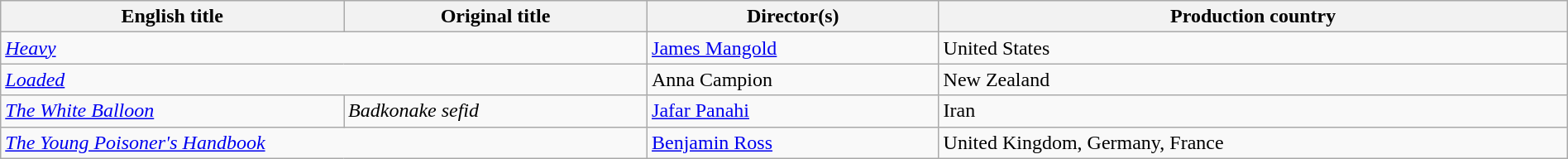<table class="wikitable sortable" style="width:100%; margin-bottom:4px">
<tr>
<th>English title</th>
<th>Original title</th>
<th>Director(s)</th>
<th>Production country</th>
</tr>
<tr>
<td colspan=2><em><a href='#'>Heavy</a></em></td>
<td><a href='#'>James Mangold</a></td>
<td>United States</td>
</tr>
<tr>
<td colspan=2><em><a href='#'>Loaded</a></em></td>
<td>Anna Campion</td>
<td>New Zealand</td>
</tr>
<tr>
<td><em><a href='#'>The White Balloon</a></em></td>
<td><em>Badkonake sefid</em></td>
<td><a href='#'>Jafar Panahi</a></td>
<td>Iran</td>
</tr>
<tr>
<td colspan=2><em><a href='#'>The Young Poisoner's Handbook</a></em></td>
<td><a href='#'>Benjamin Ross</a></td>
<td>United Kingdom, Germany, France</td>
</tr>
</table>
